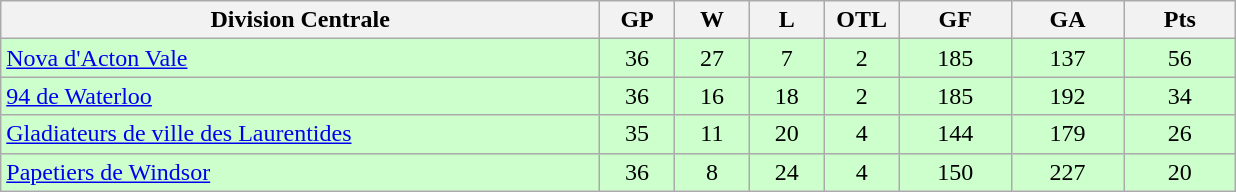<table class="wikitable">
<tr>
<th width="40%" bgcolor="#e0e0e0">Division Centrale</th>
<th width="5%" bgcolor="#e0e0e0">GP</th>
<th width="5%" bgcolor="#e0e0e0">W</th>
<th width="5%" bgcolor="#e0e0e0">L</th>
<th width="5%" bgcolor="#e0e0e0">OTL</th>
<th width="7.5%" bgcolor="#e0e0e0">GF</th>
<th width="7.5%" bgcolor="#e0e0e0">GA</th>
<th width="7.5%" bgcolor="#e0e0e0">Pts</th>
</tr>
<tr align="center" bgcolor="#CCFFCC">
<td align="left"><a href='#'>Nova d'Acton Vale</a></td>
<td>36</td>
<td>27</td>
<td>7</td>
<td>2</td>
<td>185</td>
<td>137</td>
<td>56</td>
</tr>
<tr align="center" bgcolor="#CCFFCC">
<td align="left"><a href='#'>94 de Waterloo</a></td>
<td>36</td>
<td>16</td>
<td>18</td>
<td>2</td>
<td>185</td>
<td>192</td>
<td>34</td>
</tr>
<tr align="center" bgcolor="#CCFFCC">
<td align="left"><a href='#'>Gladiateurs de ville des Laurentides</a></td>
<td>35</td>
<td>11</td>
<td>20</td>
<td>4</td>
<td>144</td>
<td>179</td>
<td>26</td>
</tr>
<tr align="center" bgcolor="#CCFFCC">
<td align="left"><a href='#'>Papetiers de Windsor</a></td>
<td>36</td>
<td>8</td>
<td>24</td>
<td>4</td>
<td>150</td>
<td>227</td>
<td>20</td>
</tr>
</table>
